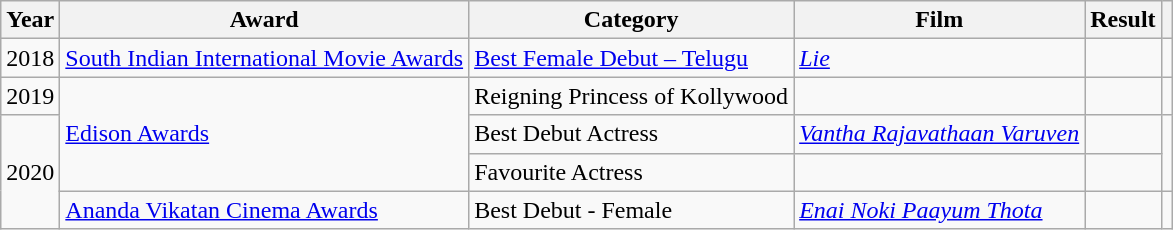<table class="wikitable">
<tr>
<th>Year</th>
<th>Award</th>
<th>Category</th>
<th>Film</th>
<th>Result</th>
<th scope="col" class="unsortable"></th>
</tr>
<tr>
<td>2018</td>
<td><a href='#'>South Indian International Movie Awards</a></td>
<td><a href='#'>Best Female Debut – Telugu</a></td>
<td><em><a href='#'>Lie</a></em></td>
<td></td>
<td style="text-align:center;"></td>
</tr>
<tr>
<td>2019</td>
<td rowspan="3"><a href='#'>Edison Awards</a></td>
<td>Reigning Princess of Kollywood</td>
<td></td>
<td></td>
<td style="text-align:center;"></td>
</tr>
<tr>
<td rowspan="3">2020</td>
<td>Best Debut Actress</td>
<td><em><a href='#'>Vantha Rajavathaan Varuven</a></em></td>
<td></td>
<td style="text-align:center;" rowspan="2"></td>
</tr>
<tr>
<td>Favourite Actress</td>
<td></td>
<td></td>
</tr>
<tr>
<td><a href='#'>Ananda Vikatan Cinema Awards</a></td>
<td>Best Debut - Female</td>
<td><em><a href='#'>Enai Noki Paayum Thota</a></em></td>
<td></td>
<td></td>
</tr>
</table>
